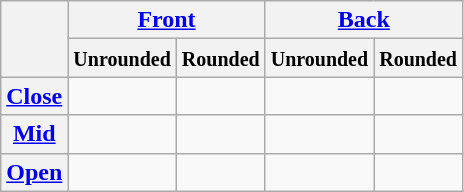<table class="wikitable">
<tr align=center>
<th rowspan="2"></th>
<th colspan="2"><a href='#'>Front</a></th>
<th colspan="2"><a href='#'>Back</a></th>
</tr>
<tr align=center>
<th><small>Unrounded</small></th>
<th><small>Rounded</small></th>
<th><small>Unrounded</small></th>
<th><small>Rounded</small></th>
</tr>
<tr align=center>
<th><a href='#'>Close</a></th>
<td> </td>
<td> </td>
<td></td>
<td> </td>
</tr>
<tr align=center>
<th><a href='#'>Mid</a></th>
<td> </td>
<td> </td>
<td></td>
<td> </td>
</tr>
<tr align=center>
<th><a href='#'>Open</a></th>
<td> </td>
<td></td>
<td> </td>
<td></td>
</tr>
</table>
